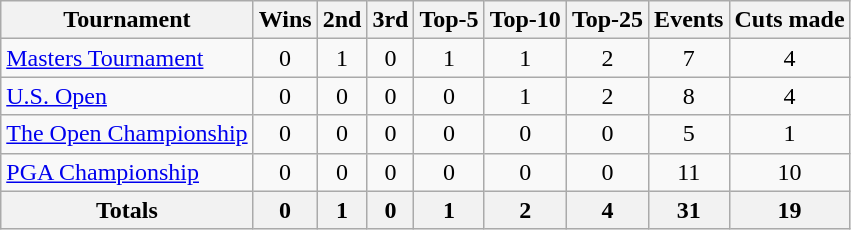<table class=wikitable style=text-align:center>
<tr>
<th>Tournament</th>
<th>Wins</th>
<th>2nd</th>
<th>3rd</th>
<th>Top-5</th>
<th>Top-10</th>
<th>Top-25</th>
<th>Events</th>
<th>Cuts made</th>
</tr>
<tr>
<td align=left><a href='#'>Masters Tournament</a></td>
<td>0</td>
<td>1</td>
<td>0</td>
<td>1</td>
<td>1</td>
<td>2</td>
<td>7</td>
<td>4</td>
</tr>
<tr>
<td align=left><a href='#'>U.S. Open</a></td>
<td>0</td>
<td>0</td>
<td>0</td>
<td>0</td>
<td>1</td>
<td>2</td>
<td>8</td>
<td>4</td>
</tr>
<tr>
<td align=left><a href='#'>The Open Championship</a></td>
<td>0</td>
<td>0</td>
<td>0</td>
<td>0</td>
<td>0</td>
<td>0</td>
<td>5</td>
<td>1</td>
</tr>
<tr>
<td align=left><a href='#'>PGA Championship</a></td>
<td>0</td>
<td>0</td>
<td>0</td>
<td>0</td>
<td>0</td>
<td>0</td>
<td>11</td>
<td>10</td>
</tr>
<tr>
<th>Totals</th>
<th>0</th>
<th>1</th>
<th>0</th>
<th>1</th>
<th>2</th>
<th>4</th>
<th>31</th>
<th>19</th>
</tr>
</table>
